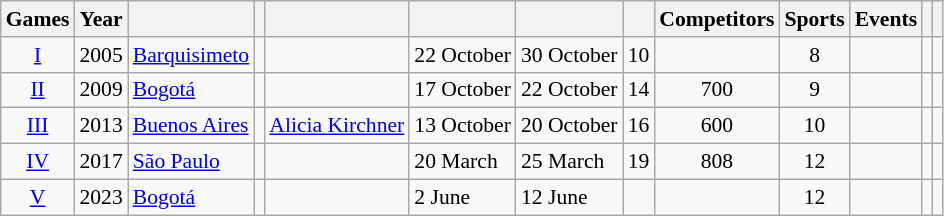<table class="wikitable" style="text-align:center; font-size:90%;">
<tr>
<th width=20>Games</th>
<th width=20>Year</th>
<th></th>
<th></th>
<th></th>
<th></th>
<th></th>
<th></th>
<th>Competitors</th>
<th>Sports</th>
<th>Events</th>
<th></th>
<th></th>
</tr>
<tr>
<td><a href='#'>I</a></td>
<td>2005</td>
<td align=left><a href='#'>Barquisimeto</a></td>
<td align=left></td>
<td align=left></td>
<td align=left>22 October</td>
<td align=left>30 October</td>
<td>10</td>
<td></td>
<td>8</td>
<td></td>
<td align=left></td>
<td></td>
</tr>
<tr>
<td><a href='#'>II</a></td>
<td>2009</td>
<td align=left><a href='#'>Bogotá</a></td>
<td align=left></td>
<td align=left></td>
<td align=left>17 October</td>
<td align=left>22 October</td>
<td>14</td>
<td>700</td>
<td>9</td>
<td></td>
<td align=left></td>
<td></td>
</tr>
<tr>
<td><a href='#'>III</a></td>
<td>2013</td>
<td align=left><a href='#'>Buenos Aires</a></td>
<td align=left></td>
<td align=left><a href='#'>Alicia Kirchner</a></td>
<td align=left>13 October</td>
<td align=left>20 October</td>
<td>16</td>
<td>600</td>
<td>10</td>
<td></td>
<td align=left></td>
<td></td>
</tr>
<tr>
<td><a href='#'>IV</a></td>
<td>2017</td>
<td align=left><a href='#'>São Paulo</a></td>
<td align=left></td>
<td align=left></td>
<td align=left>20 March</td>
<td align=left>25 March</td>
<td>19</td>
<td>808</td>
<td>12</td>
<td></td>
<td align=left></td>
<td></td>
</tr>
<tr>
<td><a href='#'>V</a></td>
<td>2023</td>
<td align=left><a href='#'>Bogotá</a></td>
<td align=left></td>
<td align=left></td>
<td align=left>2 June</td>
<td align=left>12 June</td>
<td></td>
<td></td>
<td>12</td>
<td></td>
<td align=left></td>
<td></td>
</tr>
</table>
